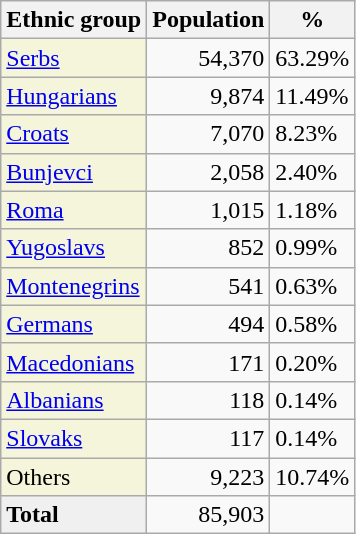<table class="wikitable">
<tr>
<th>Ethnic group</th>
<th>Population</th>
<th>%</th>
</tr>
<tr>
<td style="background:#F5F5DC;"><a href='#'>Serbs</a></td>
<td align="right">54,370</td>
<td>63.29%</td>
</tr>
<tr>
<td style="background:#F5F5DC;"><a href='#'>Hungarians</a></td>
<td align="right">9,874</td>
<td>11.49%</td>
</tr>
<tr>
<td style="background:#F5F5DC;"><a href='#'>Croats</a></td>
<td align="right">7,070</td>
<td>8.23%</td>
</tr>
<tr>
<td style="background:#F5F5DC;"><a href='#'>Bunjevci</a></td>
<td align="right">2,058</td>
<td>2.40%</td>
</tr>
<tr>
<td style="background:#F5F5DC;"><a href='#'>Roma</a></td>
<td align="right">1,015</td>
<td>1.18%</td>
</tr>
<tr>
<td style="background:#F5F5DC;"><a href='#'>Yugoslavs</a></td>
<td align="right">852</td>
<td>0.99%</td>
</tr>
<tr>
<td style="background:#F5F5DC;"><a href='#'>Montenegrins</a></td>
<td align="right">541</td>
<td>0.63%</td>
</tr>
<tr>
<td style="background:#F5F5DC;"><a href='#'>Germans</a></td>
<td align="right">494</td>
<td>0.58%</td>
</tr>
<tr>
<td style="background:#F5F5DC;"><a href='#'>Macedonians</a></td>
<td align="right">171</td>
<td>0.20%</td>
</tr>
<tr>
<td style="background:#F5F5DC;"><a href='#'>Albanians</a></td>
<td align="right">118</td>
<td>0.14%</td>
</tr>
<tr>
<td style="background:#F5F5DC;"><a href='#'>Slovaks</a></td>
<td align="right">117</td>
<td>0.14%</td>
</tr>
<tr>
<td style="background:#F5F5DC;">Others</td>
<td align="right">9,223</td>
<td>10.74%</td>
</tr>
<tr class="sortbottom">
<td style="background:#F0F0F0;"><strong>Total</strong></td>
<td align="right">85,903</td>
<td></td>
</tr>
</table>
